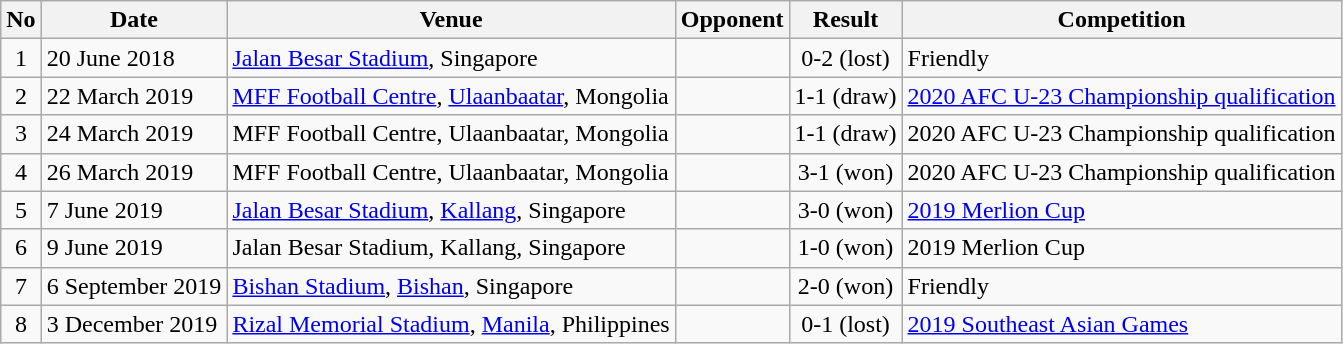<table class="wikitable">
<tr>
<th>No</th>
<th>Date</th>
<th>Venue</th>
<th>Opponent</th>
<th>Result</th>
<th>Competition</th>
</tr>
<tr>
<td align=center>1</td>
<td>20 June 2018</td>
<td><a href='#'>Jalan Besar Stadium</a>, Singapore</td>
<td></td>
<td align=center>0-2 (lost)</td>
<td>Friendly</td>
</tr>
<tr>
<td align=center>2</td>
<td>22 March 2019</td>
<td><a href='#'>MFF Football Centre</a>, <a href='#'>Ulaanbaatar</a>, Mongolia</td>
<td></td>
<td align=center>1-1 (draw)</td>
<td><a href='#'>2020 AFC U-23 Championship qualification</a></td>
</tr>
<tr>
<td align=center>3</td>
<td>24 March 2019</td>
<td>MFF Football Centre, Ulaanbaatar, Mongolia</td>
<td></td>
<td align=center>1-1 (draw)</td>
<td>2020 AFC U-23 Championship qualification</td>
</tr>
<tr>
<td align=center>4</td>
<td>26 March 2019</td>
<td>MFF Football Centre, Ulaanbaatar, Mongolia</td>
<td></td>
<td align=center>3-1 (won)</td>
<td>2020 AFC U-23 Championship qualification</td>
</tr>
<tr>
<td align=center>5</td>
<td>7 June 2019</td>
<td><a href='#'>Jalan Besar Stadium</a>, <a href='#'>Kallang</a>, Singapore</td>
<td></td>
<td align=center>3-0 (won)</td>
<td><a href='#'>2019 Merlion Cup</a></td>
</tr>
<tr>
<td align=center>6</td>
<td>9 June 2019</td>
<td>Jalan Besar Stadium, Kallang, Singapore</td>
<td></td>
<td align=center>1-0 (won)</td>
<td>2019 Merlion Cup</td>
</tr>
<tr>
<td align=center>7</td>
<td>6 September 2019</td>
<td><a href='#'>Bishan Stadium</a>, <a href='#'>Bishan</a>, Singapore</td>
<td></td>
<td align=center>2-0 (won)</td>
<td>Friendly</td>
</tr>
<tr>
<td align=center>8</td>
<td>3 December 2019</td>
<td><a href='#'>Rizal Memorial Stadium</a>, <a href='#'>Manila</a>, Philippines</td>
<td></td>
<td align=center>0-1 (lost)</td>
<td><a href='#'>2019 Southeast Asian Games</a></td>
</tr>
</table>
